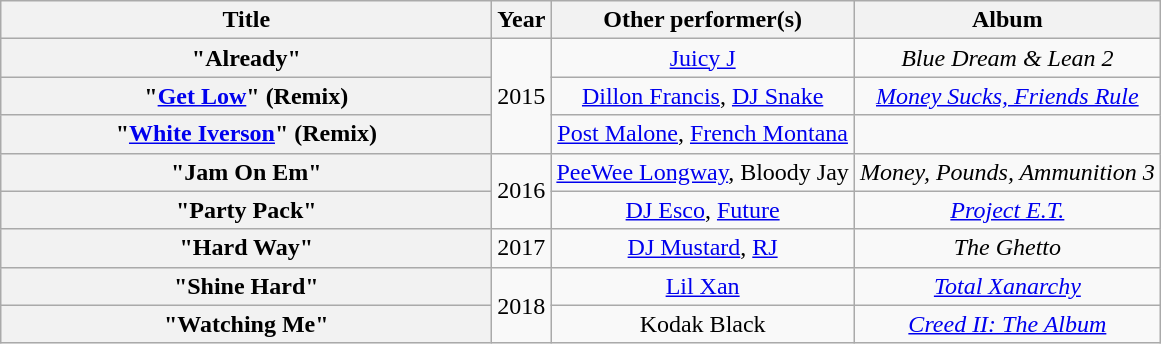<table class="wikitable plainrowheaders" style="text-align:center;">
<tr>
<th scope="col" style="width:20em;">Title</th>
<th scope="col">Year</th>
<th scope="col">Other performer(s)</th>
<th scope="col">Album</th>
</tr>
<tr>
<th scope="row">"Already"</th>
<td rowspan="3">2015</td>
<td><a href='#'>Juicy J</a></td>
<td><em>Blue Dream & Lean 2</em></td>
</tr>
<tr>
<th scope="row">"<a href='#'>Get Low</a>" (Remix)</th>
<td><a href='#'>Dillon Francis</a>, <a href='#'>DJ Snake</a></td>
<td><em><a href='#'>Money Sucks, Friends Rule</a></em></td>
</tr>
<tr>
<th scope="row">"<a href='#'>White Iverson</a>" (Remix)</th>
<td><a href='#'>Post Malone</a>, <a href='#'>French Montana</a></td>
<td></td>
</tr>
<tr>
<th scope="row">"Jam On Em"</th>
<td rowspan="2">2016</td>
<td><a href='#'>PeeWee Longway</a>, Bloody Jay</td>
<td><em>Money, Pounds, Ammunition 3</em></td>
</tr>
<tr>
<th scope="row">"Party Pack"</th>
<td><a href='#'>DJ Esco</a>, <a href='#'>Future</a></td>
<td><em><a href='#'>Project E.T.</a></em></td>
</tr>
<tr>
<th scope="row">"Hard Way"</th>
<td>2017</td>
<td><a href='#'>DJ Mustard</a>, <a href='#'>RJ</a></td>
<td><em>The Ghetto</em></td>
</tr>
<tr>
<th scope="row">"Shine Hard" </th>
<td rowspan="2">2018</td>
<td><a href='#'>Lil Xan</a></td>
<td><em><a href='#'>Total Xanarchy</a></em></td>
</tr>
<tr>
<th>"Watching Me"</th>
<td>Kodak Black</td>
<td><a href='#'><em>Creed II: The Album</em></a></td>
</tr>
</table>
